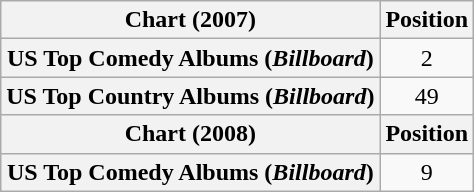<table class="wikitable plainrowheaders" style="text-align:center">
<tr>
<th scope="col">Chart (2007)</th>
<th scope="col">Position</th>
</tr>
<tr>
<th scope="row">US Top Comedy Albums (<em>Billboard</em>)</th>
<td>2</td>
</tr>
<tr>
<th scope="row">US Top Country Albums (<em>Billboard</em>)</th>
<td>49</td>
</tr>
<tr>
<th scope="col">Chart (2008)</th>
<th scope="col">Position</th>
</tr>
<tr>
<th scope="row">US Top Comedy Albums (<em>Billboard</em>)</th>
<td>9</td>
</tr>
</table>
